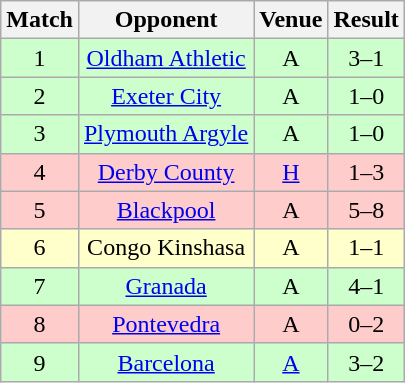<table class="wikitable" style="font-size:100%; text-align:center">
<tr>
<th>Match</th>
<th>Opponent</th>
<th>Venue</th>
<th>Result</th>
</tr>
<tr style="background: #CCFFCC;">
<td align="center">1</td>
<td><a href='#'>Oldham Athletic</a></td>
<td>A</td>
<td>3–1</td>
</tr>
<tr style="background: #CCFFCC;">
<td align="center">2</td>
<td><a href='#'>Exeter City</a></td>
<td>A</td>
<td>1–0</td>
</tr>
<tr style="background: #CCFFCC;">
<td align="center">3</td>
<td><a href='#'>Plymouth Argyle</a></td>
<td>A</td>
<td>1–0</td>
</tr>
<tr style="background: #FFCCCC;">
<td align="center">4</td>
<td><a href='#'>Derby County</a></td>
<td><a href='#'>H</a></td>
<td>1–3</td>
</tr>
<tr style="background: #FFCCCC;">
<td align="center">5</td>
<td><a href='#'>Blackpool</a></td>
<td>A</td>
<td>5–8</td>
</tr>
<tr style="background: #FFFFCC;">
<td align="center">6</td>
<td>Congo Kinshasa</td>
<td>A</td>
<td>1–1</td>
</tr>
<tr style="background: #CCFFCC;">
<td align="center">7</td>
<td><a href='#'>Granada</a></td>
<td>A</td>
<td>4–1</td>
</tr>
<tr style="background: #FFCCCC;">
<td align="center">8</td>
<td><a href='#'>Pontevedra</a></td>
<td>A</td>
<td>0–2</td>
</tr>
<tr style="background: #CCFFCC;">
<td align="center">9</td>
<td><a href='#'>Barcelona</a></td>
<td><a href='#'>A</a></td>
<td>3–2</td>
</tr>
</table>
